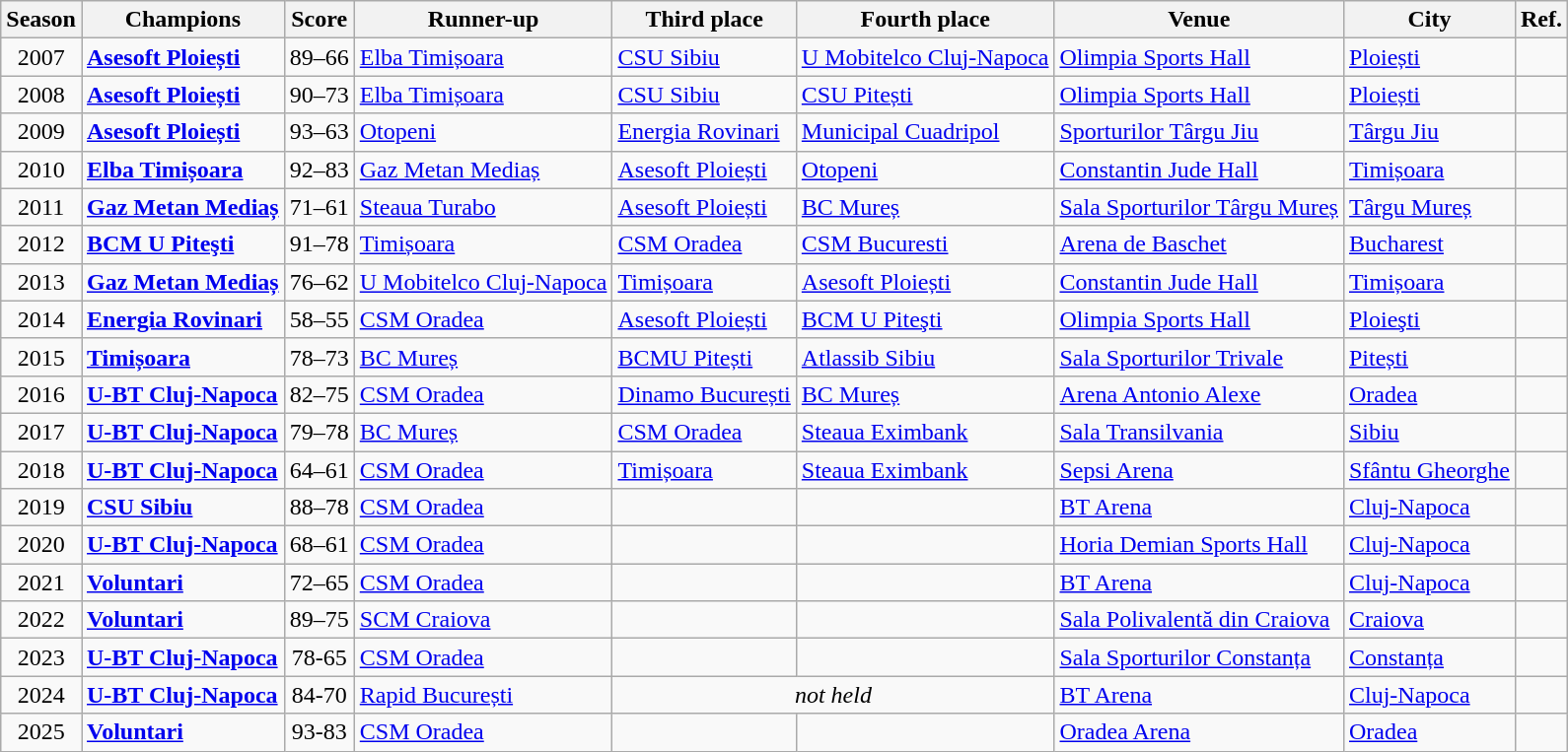<table class="wikitable">
<tr>
<th>Season</th>
<th>Champions</th>
<th>Score</th>
<th>Runner-up</th>
<th>Third place</th>
<th>Fourth place</th>
<th>Venue</th>
<th>City</th>
<th>Ref.</th>
</tr>
<tr>
<td align=center>2007</td>
<td><strong><a href='#'>Asesoft Ploiești</a></strong></td>
<td align=center>89–66</td>
<td><a href='#'>Elba Timișoara</a></td>
<td><a href='#'>CSU Sibiu</a></td>
<td><a href='#'>U Mobitelco Cluj-Napoca</a></td>
<td><a href='#'>Olimpia Sports Hall</a></td>
<td><a href='#'>Ploiești</a></td>
<td></td>
</tr>
<tr>
<td align=center>2008</td>
<td><strong><a href='#'>Asesoft Ploiești</a></strong></td>
<td align=center>90–73</td>
<td><a href='#'>Elba Timișoara</a></td>
<td><a href='#'>CSU Sibiu</a></td>
<td><a href='#'>CSU Pitești</a></td>
<td><a href='#'>Olimpia Sports Hall</a></td>
<td><a href='#'>Ploiești</a></td>
<td></td>
</tr>
<tr>
<td align=center>2009</td>
<td><strong><a href='#'>Asesoft Ploiești</a></strong></td>
<td align=center>93–63</td>
<td><a href='#'>Otopeni</a></td>
<td><a href='#'>Energia Rovinari</a></td>
<td><a href='#'>Municipal Cuadripol</a></td>
<td><a href='#'>Sporturilor Târgu Jiu</a></td>
<td><a href='#'>Târgu Jiu</a></td>
<td></td>
</tr>
<tr>
<td align=center>2010</td>
<td><strong><a href='#'>Elba Timișoara</a></strong></td>
<td align=center>92–83</td>
<td><a href='#'>Gaz Metan Mediaș</a></td>
<td><a href='#'>Asesoft Ploiești</a></td>
<td><a href='#'>Otopeni</a></td>
<td><a href='#'>Constantin Jude Hall</a></td>
<td><a href='#'>Timișoara</a></td>
<td></td>
</tr>
<tr>
<td align=center>2011</td>
<td><strong><a href='#'>Gaz Metan Mediaș</a></strong></td>
<td align=center>71–61</td>
<td><a href='#'>Steaua Turabo</a></td>
<td><a href='#'>Asesoft Ploiești</a></td>
<td><a href='#'>BC Mureș</a></td>
<td><a href='#'>Sala Sporturilor Târgu Mureș</a></td>
<td><a href='#'>Târgu Mureș</a></td>
<td></td>
</tr>
<tr>
<td align=center>2012</td>
<td><strong><a href='#'>BCM U Piteşti</a></strong></td>
<td align=center>91–78</td>
<td><a href='#'>Timișoara</a></td>
<td><a href='#'>CSM Oradea</a></td>
<td><a href='#'>CSM Bucuresti</a></td>
<td><a href='#'>Arena de Baschet</a></td>
<td><a href='#'>Bucharest</a></td>
<td align=center></td>
</tr>
<tr>
<td align=center>2013</td>
<td><strong><a href='#'>Gaz Metan Mediaș</a></strong></td>
<td align=center>76–62</td>
<td><a href='#'>U Mobitelco Cluj-Napoca</a></td>
<td><a href='#'>Timișoara</a></td>
<td><a href='#'>Asesoft Ploiești</a></td>
<td><a href='#'>Constantin Jude Hall</a></td>
<td><a href='#'>Timișoara</a></td>
<td align=center></td>
</tr>
<tr>
<td align=center>2014</td>
<td><strong><a href='#'>Energia Rovinari</a></strong></td>
<td align=center>58–55</td>
<td><a href='#'>CSM Oradea</a></td>
<td><a href='#'>Asesoft Ploiești</a></td>
<td><a href='#'>BCM U Piteşti</a></td>
<td><a href='#'>Olimpia Sports Hall</a></td>
<td><a href='#'>Ploieşti</a></td>
<td align=center></td>
</tr>
<tr>
<td align=center>2015</td>
<td><strong><a href='#'>Timișoara</a></strong></td>
<td align=center>78–73</td>
<td><a href='#'>BC Mureș</a></td>
<td><a href='#'>BCMU Pitești</a></td>
<td><a href='#'>Atlassib Sibiu</a></td>
<td><a href='#'>Sala Sporturilor Trivale</a></td>
<td><a href='#'>Pitești</a></td>
<td align=center></td>
</tr>
<tr>
<td align=center>2016</td>
<td><strong><a href='#'>U-BT Cluj-Napoca</a></strong></td>
<td align=center>82–75</td>
<td><a href='#'>CSM Oradea</a></td>
<td><a href='#'>Dinamo București</a></td>
<td><a href='#'>BC Mureș</a></td>
<td><a href='#'>Arena Antonio Alexe</a></td>
<td><a href='#'>Oradea</a></td>
<td align=center></td>
</tr>
<tr>
<td align=center>2017</td>
<td><strong><a href='#'>U-BT Cluj-Napoca</a></strong></td>
<td align=center>79–78</td>
<td><a href='#'>BC Mureș</a></td>
<td><a href='#'>CSM Oradea</a></td>
<td><a href='#'>Steaua Eximbank</a></td>
<td><a href='#'>Sala Transilvania</a></td>
<td><a href='#'>Sibiu</a></td>
<td align=center></td>
</tr>
<tr>
<td align=center>2018</td>
<td><strong><a href='#'>U-BT Cluj-Napoca</a></strong></td>
<td align=center>64–61</td>
<td><a href='#'>CSM Oradea</a></td>
<td><a href='#'>Timișoara</a></td>
<td><a href='#'>Steaua Eximbank</a></td>
<td><a href='#'>Sepsi Arena</a></td>
<td><a href='#'>Sfântu Gheorghe</a></td>
<td></td>
</tr>
<tr>
<td align=center>2019</td>
<td><strong><a href='#'>CSU Sibiu</a></strong></td>
<td align=center>88–78</td>
<td><a href='#'>CSM Oradea</a></td>
<td></td>
<td></td>
<td><a href='#'>BT Arena</a></td>
<td><a href='#'>Cluj-Napoca</a></td>
<td></td>
</tr>
<tr>
<td align=center>2020</td>
<td><strong><a href='#'>U-BT Cluj-Napoca</a></strong></td>
<td align=center>68–61</td>
<td><a href='#'>CSM Oradea</a></td>
<td></td>
<td></td>
<td><a href='#'>Horia Demian Sports Hall</a></td>
<td><a href='#'>Cluj-Napoca</a></td>
<td></td>
</tr>
<tr>
<td align=center>2021</td>
<td><strong><a href='#'>Voluntari</a></strong></td>
<td align=center>72–65</td>
<td><a href='#'>CSM Oradea</a></td>
<td></td>
<td></td>
<td><a href='#'>BT Arena</a></td>
<td><a href='#'>Cluj-Napoca</a></td>
<td align=center></td>
</tr>
<tr>
<td align=center>2022</td>
<td><strong><a href='#'>Voluntari</a></strong></td>
<td align=center>89–75</td>
<td><a href='#'>SCM Craiova</a></td>
<td></td>
<td></td>
<td><a href='#'>Sala Polivalentă din Craiova</a></td>
<td><a href='#'>Craiova</a></td>
<td align=center></td>
</tr>
<tr>
<td align=center>2023</td>
<td><strong><a href='#'>U-BT Cluj-Napoca</a></strong></td>
<td align=center>78-65</td>
<td><a href='#'>CSM Oradea</a></td>
<td></td>
<td></td>
<td><a href='#'>Sala Sporturilor Constanța</a></td>
<td><a href='#'>Constanța</a></td>
<td align=center></td>
</tr>
<tr>
<td align=center>2024</td>
<td><strong><a href='#'>U-BT Cluj-Napoca</a></strong></td>
<td align=center>84-70</td>
<td><a href='#'>Rapid București</a></td>
<td colspan=2 align=center><em>not held</em></td>
<td><a href='#'>BT Arena</a></td>
<td><a href='#'>Cluj-Napoca</a></td>
<td align=center></td>
</tr>
<tr>
<td align=center>2025</td>
<td><strong><a href='#'>Voluntari</a></strong></td>
<td align=center>93-83</td>
<td><a href='#'>CSM Oradea</a></td>
<td></td>
<td></td>
<td><a href='#'>Oradea Arena</a></td>
<td><a href='#'>Oradea</a></td>
</tr>
</table>
